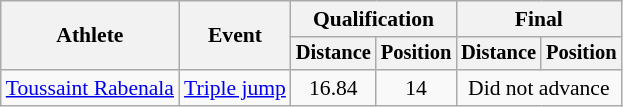<table class="wikitable" style="font-size:90%">
<tr>
<th rowspan="2">Athlete</th>
<th rowspan="2">Event</th>
<th colspan="2">Qualification</th>
<th colspan="2">Final</th>
</tr>
<tr style="font-size:95%">
<th>Distance</th>
<th>Position</th>
<th>Distance</th>
<th>Position</th>
</tr>
<tr align=center>
<td align=left><a href='#'>Toussaint Rabenala</a></td>
<td align=left><a href='#'>Triple jump</a></td>
<td>16.84</td>
<td>14</td>
<td colspan=2>Did not advance</td>
</tr>
</table>
